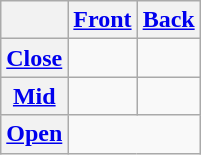<table class="wikitable" style="text-align:center">
<tr>
<th></th>
<th><a href='#'>Front</a></th>
<th><a href='#'>Back</a></th>
</tr>
<tr>
<th><a href='#'>Close</a></th>
<td></td>
<td></td>
</tr>
<tr>
<th><a href='#'>Mid</a></th>
<td></td>
<td></td>
</tr>
<tr>
<th><a href='#'>Open</a></th>
<td colspan="2"></td>
</tr>
</table>
